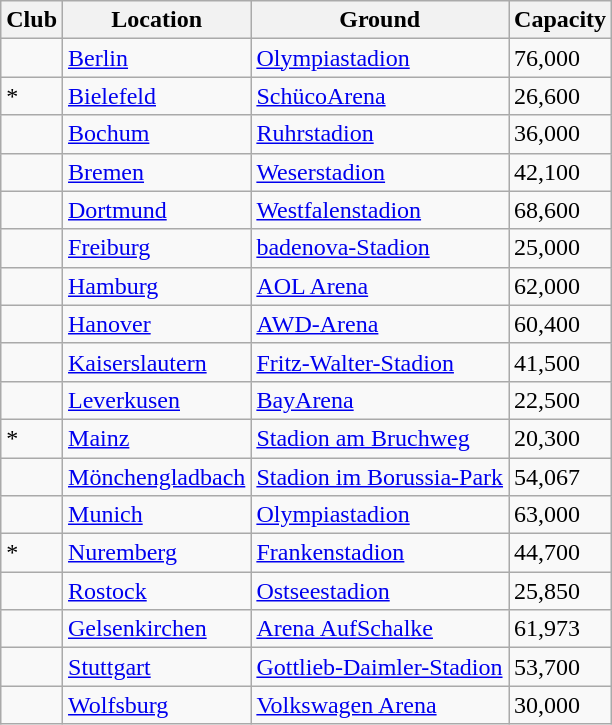<table class="wikitable sortable">
<tr>
<th>Club</th>
<th>Location</th>
<th>Ground</th>
<th>Capacity</th>
</tr>
<tr>
<td></td>
<td><a href='#'>Berlin</a></td>
<td><a href='#'>Olympiastadion</a></td>
<td>76,000</td>
</tr>
<tr>
<td>*</td>
<td><a href='#'>Bielefeld</a></td>
<td><a href='#'>SchücoArena</a></td>
<td>26,600</td>
</tr>
<tr>
<td></td>
<td><a href='#'>Bochum</a></td>
<td><a href='#'>Ruhrstadion</a></td>
<td>36,000</td>
</tr>
<tr>
<td></td>
<td><a href='#'>Bremen</a></td>
<td><a href='#'>Weserstadion</a></td>
<td>42,100</td>
</tr>
<tr>
<td></td>
<td><a href='#'>Dortmund</a></td>
<td><a href='#'>Westfalenstadion</a></td>
<td>68,600</td>
</tr>
<tr>
<td></td>
<td><a href='#'>Freiburg</a></td>
<td><a href='#'>badenova-Stadion</a></td>
<td>25,000</td>
</tr>
<tr>
<td></td>
<td><a href='#'>Hamburg</a></td>
<td><a href='#'>AOL Arena</a></td>
<td>62,000</td>
</tr>
<tr>
<td></td>
<td><a href='#'>Hanover</a></td>
<td><a href='#'>AWD-Arena</a></td>
<td>60,400</td>
</tr>
<tr>
<td></td>
<td><a href='#'>Kaiserslautern</a></td>
<td><a href='#'>Fritz-Walter-Stadion</a></td>
<td>41,500</td>
</tr>
<tr>
<td></td>
<td><a href='#'>Leverkusen</a></td>
<td><a href='#'>BayArena</a></td>
<td>22,500</td>
</tr>
<tr>
<td>*</td>
<td><a href='#'>Mainz</a></td>
<td><a href='#'>Stadion am Bruchweg</a></td>
<td>20,300</td>
</tr>
<tr>
<td></td>
<td><a href='#'>Mönchengladbach</a></td>
<td><a href='#'>Stadion im Borussia-Park</a></td>
<td>54,067</td>
</tr>
<tr>
<td></td>
<td><a href='#'>Munich</a></td>
<td><a href='#'>Olympiastadion</a></td>
<td>63,000</td>
</tr>
<tr>
<td>*</td>
<td><a href='#'>Nuremberg</a></td>
<td><a href='#'>Frankenstadion</a></td>
<td>44,700</td>
</tr>
<tr>
<td></td>
<td><a href='#'>Rostock</a></td>
<td><a href='#'>Ostseestadion</a></td>
<td>25,850</td>
</tr>
<tr>
<td></td>
<td><a href='#'>Gelsenkirchen</a></td>
<td><a href='#'>Arena AufSchalke</a></td>
<td>61,973</td>
</tr>
<tr>
<td></td>
<td><a href='#'>Stuttgart</a></td>
<td><a href='#'>Gottlieb-Daimler-Stadion</a></td>
<td>53,700</td>
</tr>
<tr>
<td></td>
<td><a href='#'>Wolfsburg</a></td>
<td><a href='#'>Volkswagen Arena</a></td>
<td>30,000</td>
</tr>
</table>
